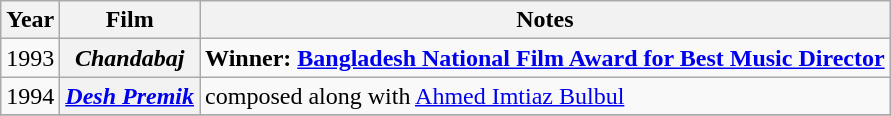<table class="wikitable sortable">
<tr>
<th>Year</th>
<th>Film</th>
<th>Notes</th>
</tr>
<tr>
<td>1993</td>
<th><em>Chandabaj</em></th>
<td><strong>Winner: <a href='#'>Bangladesh National Film Award for Best Music Director</a></strong></td>
</tr>
<tr>
<td>1994</td>
<th><em><a href='#'>Desh Premik</a></em></th>
<td>composed along with <a href='#'>Ahmed Imtiaz Bulbul</a></td>
</tr>
<tr>
</tr>
</table>
